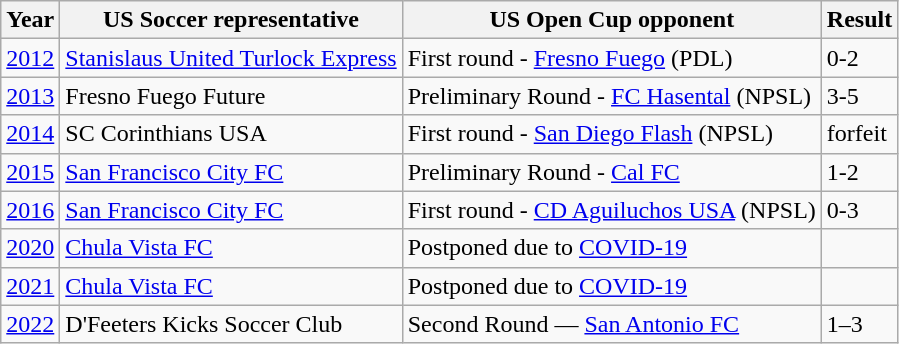<table class="wikitable">
<tr>
<th>Year</th>
<th>US Soccer representative</th>
<th>US Open Cup opponent</th>
<th>Result</th>
</tr>
<tr>
<td><a href='#'>2012</a></td>
<td><a href='#'>Stanislaus United Turlock Express</a></td>
<td>First round - <a href='#'>Fresno Fuego</a> (PDL)</td>
<td>0-2</td>
</tr>
<tr>
<td><a href='#'>2013</a></td>
<td>Fresno Fuego Future</td>
<td>Preliminary Round - <a href='#'>FC Hasental</a> (NPSL)</td>
<td>3-5</td>
</tr>
<tr>
<td><a href='#'>2014</a></td>
<td>SC Corinthians USA</td>
<td>First round - <a href='#'>San Diego Flash</a> (NPSL)</td>
<td>forfeit</td>
</tr>
<tr>
<td><a href='#'>2015</a></td>
<td><a href='#'>San Francisco City FC</a></td>
<td>Preliminary Round - <a href='#'>Cal FC</a></td>
<td>1-2</td>
</tr>
<tr>
<td><a href='#'>2016</a></td>
<td><a href='#'>San Francisco City FC</a></td>
<td>First round - <a href='#'>CD Aguiluchos USA</a> (NPSL)</td>
<td>0-3</td>
</tr>
<tr>
<td><a href='#'>2020</a></td>
<td><a href='#'>Chula Vista FC</a></td>
<td>Postponed due to <a href='#'>COVID-19</a></td>
<td></td>
</tr>
<tr>
<td><a href='#'>2021</a></td>
<td><a href='#'>Chula Vista FC</a></td>
<td>Postponed due to <a href='#'>COVID-19</a></td>
<td></td>
</tr>
<tr>
<td><a href='#'>2022</a></td>
<td>D'Feeters Kicks Soccer Club</td>
<td>Second Round — <a href='#'>San Antonio FC</a></td>
<td>1–3</td>
</tr>
</table>
